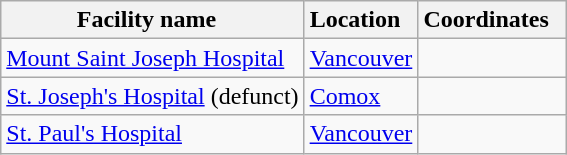<table class="wikitable sortable">
<tr>
<th>Facility name  </th>
<th>Location  </th>
<th class="unsortable">Coordinates  </th>
</tr>
<tr>
<td><a href='#'>Mount Saint Joseph Hospital</a></td>
<td><a href='#'>Vancouver</a></td>
<td></td>
</tr>
<tr>
<td><a href='#'>St. Joseph's Hospital</a> (defunct)</td>
<td><a href='#'>Comox</a></td>
<td></td>
</tr>
<tr>
<td><a href='#'>St. Paul's Hospital</a></td>
<td><a href='#'>Vancouver</a></td>
<td></td>
</tr>
</table>
